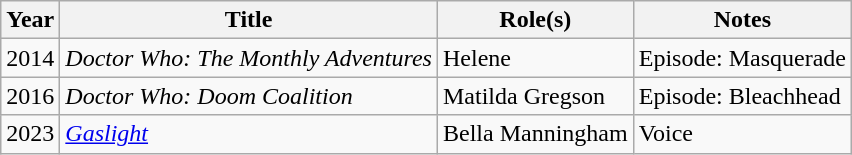<table class="wikitable sortable">
<tr>
<th>Year</th>
<th>Title</th>
<th>Role(s)</th>
<th class="unsortable">Notes</th>
</tr>
<tr>
<td>2014</td>
<td><em>Doctor Who: The Monthly Adventures</em></td>
<td>Helene</td>
<td>Episode: Masquerade</td>
</tr>
<tr>
<td>2016</td>
<td><em>Doctor Who: Doom Coalition</em></td>
<td>Matilda Gregson</td>
<td>Episode: Bleachhead</td>
</tr>
<tr>
<td>2023</td>
<td><em><a href='#'>Gaslight</a></em></td>
<td>Bella Manningham</td>
<td>Voice</td>
</tr>
</table>
